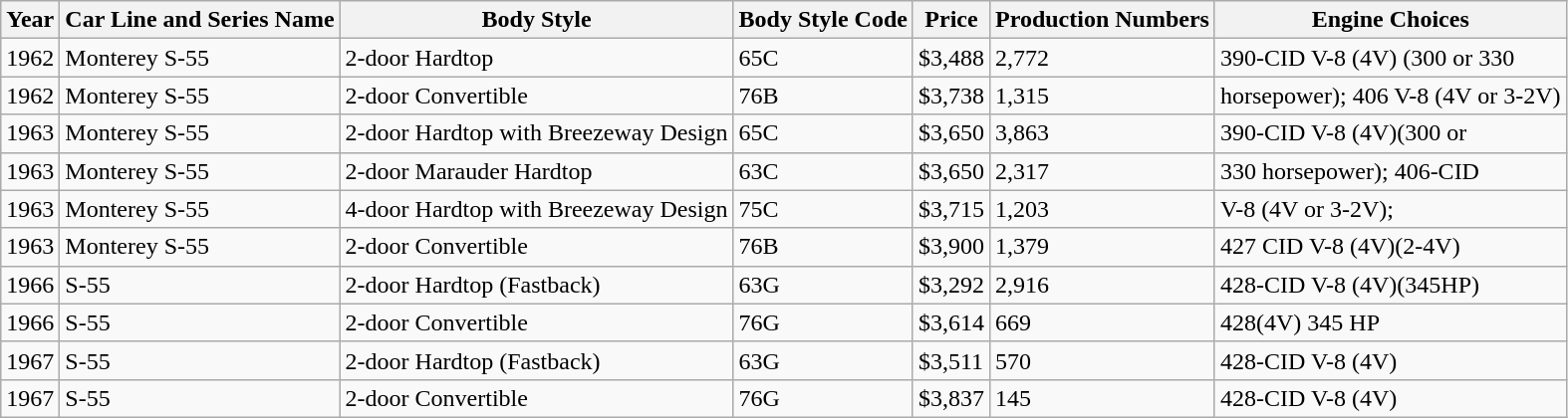<table class="wikitable">
<tr>
<th>Year</th>
<th>Car Line and Series Name</th>
<th>Body Style</th>
<th>Body Style Code</th>
<th>Price</th>
<th>Production Numbers</th>
<th>Engine Choices</th>
</tr>
<tr>
<td>1962</td>
<td>Monterey S-55</td>
<td>2-door Hardtop</td>
<td>65C</td>
<td>$3,488</td>
<td>2,772</td>
<td>390-CID V-8 (4V) (300 or 330</td>
</tr>
<tr>
<td>1962</td>
<td>Monterey S-55</td>
<td>2-door Convertible</td>
<td>76B</td>
<td>$3,738</td>
<td>1,315</td>
<td>horsepower); 406 V-8 (4V or 3-2V)</td>
</tr>
<tr>
<td>1963</td>
<td>Monterey S-55</td>
<td>2-door Hardtop with Breezeway Design</td>
<td>65C</td>
<td>$3,650</td>
<td>3,863</td>
<td>390-CID V-8 (4V)(300 or</td>
</tr>
<tr>
<td>1963</td>
<td>Monterey S-55</td>
<td>2-door Marauder Hardtop</td>
<td>63C</td>
<td>$3,650</td>
<td>2,317</td>
<td>330 horsepower); 406-CID</td>
</tr>
<tr>
<td>1963</td>
<td>Monterey S-55</td>
<td>4-door Hardtop with Breezeway Design</td>
<td>75C</td>
<td>$3,715</td>
<td>1,203</td>
<td>V-8 (4V or 3-2V);</td>
</tr>
<tr>
<td>1963</td>
<td>Monterey S-55</td>
<td>2-door Convertible</td>
<td>76B</td>
<td>$3,900</td>
<td>1,379</td>
<td>427 CID V-8 (4V)(2-4V)</td>
</tr>
<tr>
<td>1966</td>
<td>S-55</td>
<td>2-door Hardtop (Fastback)</td>
<td>63G</td>
<td>$3,292</td>
<td>2,916</td>
<td>428-CID V-8 (4V)(345HP)</td>
</tr>
<tr>
<td>1966</td>
<td>S-55</td>
<td>2-door Convertible</td>
<td>76G</td>
<td>$3,614</td>
<td>669</td>
<td>428(4V) 345 HP</td>
</tr>
<tr>
<td>1967</td>
<td>S-55</td>
<td>2-door Hardtop (Fastback)</td>
<td>63G</td>
<td>$3,511</td>
<td>570</td>
<td>428-CID V-8 (4V)</td>
</tr>
<tr>
<td>1967</td>
<td>S-55</td>
<td>2-door Convertible</td>
<td>76G</td>
<td>$3,837</td>
<td>145</td>
<td>428-CID V-8 (4V)</td>
</tr>
</table>
